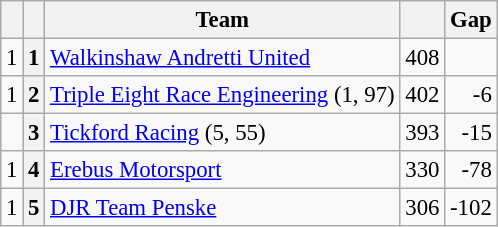<table class="wikitable" style="font-size: 95%;">
<tr>
<th></th>
<th></th>
<th>Team</th>
<th></th>
<th>Gap</th>
</tr>
<tr>
<td align="left"> 1</td>
<th>1</th>
<td><a href='#'>Walkinshaw Andretti United</a></td>
<td align="right">408</td>
<td align="right"></td>
</tr>
<tr>
<td align="left"> 1</td>
<th>2</th>
<td><a href='#'>Triple Eight Race Engineering</a> (1, 97)</td>
<td align="right">402</td>
<td align="right">-6</td>
</tr>
<tr>
<td align="left"></td>
<th>3</th>
<td><a href='#'>Tickford Racing</a> (5, 55)</td>
<td align="right">393</td>
<td align="right">-15</td>
</tr>
<tr>
<td align="left"> 1</td>
<th>4</th>
<td><a href='#'>Erebus Motorsport</a></td>
<td align="right">330</td>
<td align="right">-78</td>
</tr>
<tr>
<td align="left"> 1</td>
<th>5</th>
<td><a href='#'>DJR Team Penske</a></td>
<td align="right">306</td>
<td align="right">-102</td>
</tr>
</table>
